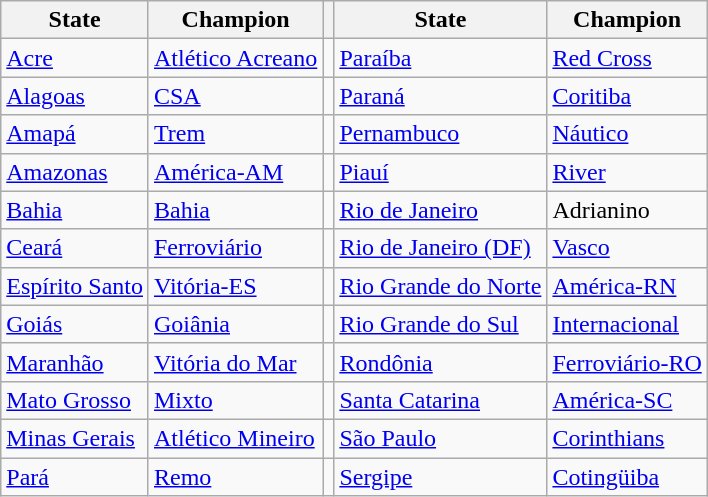<table class="wikitable">
<tr>
<th>State</th>
<th>Champion</th>
<th></th>
<th>State</th>
<th>Champion</th>
</tr>
<tr>
<td><a href='#'>Acre</a></td>
<td><a href='#'>Atlético Acreano</a></td>
<td></td>
<td><a href='#'>Paraíba</a></td>
<td><a href='#'>Red Cross</a></td>
</tr>
<tr>
<td><a href='#'>Alagoas</a></td>
<td><a href='#'>CSA</a></td>
<td></td>
<td><a href='#'>Paraná</a></td>
<td><a href='#'>Coritiba</a></td>
</tr>
<tr>
<td><a href='#'>Amapá</a></td>
<td><a href='#'>Trem</a></td>
<td></td>
<td><a href='#'>Pernambuco</a></td>
<td><a href='#'>Náutico</a></td>
</tr>
<tr>
<td><a href='#'>Amazonas</a></td>
<td><a href='#'>América-AM</a></td>
<td></td>
<td><a href='#'>Piauí</a></td>
<td><a href='#'>River</a></td>
</tr>
<tr>
<td><a href='#'>Bahia</a></td>
<td><a href='#'>Bahia</a></td>
<td></td>
<td><a href='#'>Rio de Janeiro</a></td>
<td>Adrianino</td>
</tr>
<tr>
<td><a href='#'>Ceará</a></td>
<td><a href='#'>Ferroviário</a></td>
<td></td>
<td><a href='#'>Rio de Janeiro (DF)</a></td>
<td><a href='#'>Vasco</a></td>
</tr>
<tr>
<td><a href='#'>Espírito Santo</a></td>
<td><a href='#'>Vitória-ES</a></td>
<td></td>
<td><a href='#'>Rio Grande do Norte</a></td>
<td><a href='#'>América-RN</a></td>
</tr>
<tr>
<td><a href='#'>Goiás</a></td>
<td><a href='#'>Goiânia</a></td>
<td></td>
<td><a href='#'>Rio Grande do Sul</a></td>
<td><a href='#'>Internacional</a></td>
</tr>
<tr>
<td><a href='#'>Maranhão</a></td>
<td><a href='#'>Vitória do Mar</a></td>
<td></td>
<td><a href='#'>Rondônia</a></td>
<td><a href='#'>Ferroviário-RO</a></td>
</tr>
<tr>
<td><a href='#'>Mato Grosso</a></td>
<td><a href='#'>Mixto</a></td>
<td></td>
<td><a href='#'>Santa Catarina</a></td>
<td><a href='#'>América-SC</a></td>
</tr>
<tr>
<td><a href='#'>Minas Gerais</a></td>
<td><a href='#'>Atlético Mineiro</a></td>
<td></td>
<td><a href='#'>São Paulo</a></td>
<td><a href='#'>Corinthians</a></td>
</tr>
<tr>
<td><a href='#'>Pará</a></td>
<td><a href='#'>Remo</a></td>
<td></td>
<td><a href='#'>Sergipe</a></td>
<td><a href='#'>Cotingüiba</a></td>
</tr>
</table>
